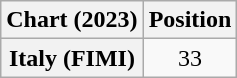<table class="wikitable plainrowheaders" style="text-align:center">
<tr>
<th scope="col">Chart (2023)</th>
<th scope="col">Position</th>
</tr>
<tr>
<th scope="row">Italy (FIMI)</th>
<td>33</td>
</tr>
</table>
